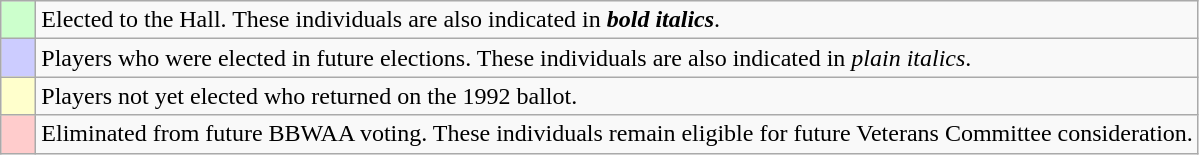<table class="wikitable">
<tr>
<td bgcolor="#ccffcc">    </td>
<td>Elected to the Hall. These individuals are also indicated in <strong><em>bold italics</em></strong>.</td>
</tr>
<tr>
<td bgcolor="#ccccff">    </td>
<td>Players who were elected in future elections. These individuals are also indicated in <em>plain italics</em>.</td>
</tr>
<tr>
<td bgcolor="#ffffcc">    </td>
<td>Players not yet elected who returned on the 1992 ballot.</td>
</tr>
<tr>
<td bgcolor="#ffcccc">    </td>
<td>Eliminated from future BBWAA voting. These individuals remain eligible for future Veterans Committee consideration.</td>
</tr>
</table>
